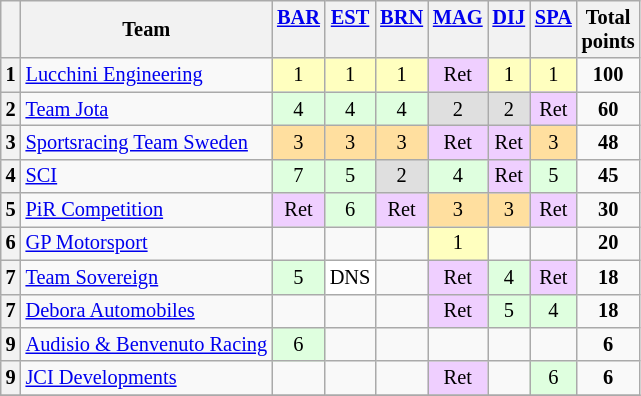<table class="wikitable" style="font-size: 85%; text-align:center;">
<tr valign="top">
<th valign=middle></th>
<th valign=middle>Team</th>
<th><a href='#'>BAR</a><br></th>
<th><a href='#'>EST</a><br></th>
<th><a href='#'>BRN</a><br></th>
<th><a href='#'>MAG</a><br></th>
<th><a href='#'>DIJ</a><br></th>
<th><a href='#'>SPA</a><br></th>
<th valign=middle>Total<br>points</th>
</tr>
<tr>
<th>1</th>
<td align=left> <a href='#'>Lucchini Engineering</a></td>
<td style="background:#FFFFBF;">1</td>
<td style="background:#FFFFBF;">1</td>
<td style="background:#FFFFBF;">1</td>
<td style="background:#EFCFFF;">Ret</td>
<td style="background:#FFFFBF;">1</td>
<td style="background:#FFFFBF;">1</td>
<td><strong>100</strong></td>
</tr>
<tr>
<th>2</th>
<td align=left> <a href='#'>Team Jota</a></td>
<td style="background:#DFFFDF;">4</td>
<td style="background:#DFFFDF;">4</td>
<td style="background:#DFFFDF;">4</td>
<td style="background:#DFDFDF;">2</td>
<td style="background:#DFDFDF;">2</td>
<td style="background:#EFCFFF;">Ret</td>
<td><strong>60</strong></td>
</tr>
<tr>
<th>3</th>
<td align=left> <a href='#'>Sportsracing Team Sweden</a></td>
<td style="background:#FFDF9F;">3</td>
<td style="background:#FFDF9F;">3</td>
<td style="background:#FFDF9F;">3</td>
<td style="background:#EFCFFF;">Ret</td>
<td style="background:#EFCFFF;">Ret</td>
<td style="background:#FFDF9F;">3</td>
<td><strong>48</strong></td>
</tr>
<tr>
<th>4</th>
<td align=left> <a href='#'>SCI</a></td>
<td style="background:#DFFFDF;">7</td>
<td style="background:#DFFFDF;">5</td>
<td style="background:#DFDFDF;">2</td>
<td style="background:#DFFFDF;">4</td>
<td style="background:#EFCFFF;">Ret</td>
<td style="background:#DFFFDF;">5</td>
<td><strong>45</strong></td>
</tr>
<tr>
<th>5</th>
<td align=left> <a href='#'>PiR Competition</a></td>
<td style="background:#EFCFFF;">Ret</td>
<td style="background:#DFFFDF;">6</td>
<td style="background:#EFCFFF;">Ret</td>
<td style="background:#FFDF9F;">3</td>
<td style="background:#FFDF9F;">3</td>
<td style="background:#EFCFFF;">Ret</td>
<td><strong>30</strong></td>
</tr>
<tr>
<th>6</th>
<td align=left> <a href='#'>GP Motorsport</a></td>
<td></td>
<td></td>
<td></td>
<td style="background:#FFFFBF;">1</td>
<td></td>
<td></td>
<td><strong>20</strong></td>
</tr>
<tr>
<th>7</th>
<td align=left> <a href='#'>Team Sovereign</a></td>
<td style="background:#DFFFDF;">5</td>
<td style="background:#FFFFFF;">DNS</td>
<td></td>
<td style="background:#EFCFFF;">Ret</td>
<td style="background:#DFFFDF;">4</td>
<td style="background:#EFCFFF;">Ret</td>
<td><strong>18</strong></td>
</tr>
<tr>
<th>7</th>
<td align=left> <a href='#'>Debora Automobiles</a></td>
<td></td>
<td></td>
<td></td>
<td style="background:#EFCFFF;">Ret</td>
<td style="background:#DFFFDF;">5</td>
<td style="background:#DFFFDF;">4</td>
<td><strong>18</strong></td>
</tr>
<tr>
<th>9</th>
<td align=left> <a href='#'>Audisio & Benvenuto Racing</a></td>
<td style="background:#DFFFDF;">6</td>
<td></td>
<td></td>
<td></td>
<td></td>
<td></td>
<td><strong>6</strong></td>
</tr>
<tr>
<th>9</th>
<td align=left> <a href='#'>JCI Developments</a></td>
<td></td>
<td></td>
<td></td>
<td style="background:#EFCFFF;">Ret</td>
<td></td>
<td style="background:#DFFFDF;">6</td>
<td><strong>6</strong></td>
</tr>
<tr>
</tr>
</table>
